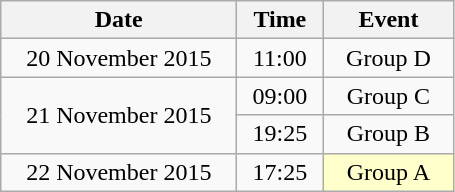<table class = "wikitable" style="text-align:center;">
<tr>
<th width=150>Date</th>
<th width=50>Time</th>
<th width=80>Event</th>
</tr>
<tr>
<td>20 November 2015</td>
<td>11:00</td>
<td>Group D</td>
</tr>
<tr>
<td rowspan=2>21 November 2015</td>
<td>09:00</td>
<td>Group C</td>
</tr>
<tr>
<td>19:25</td>
<td>Group B</td>
</tr>
<tr>
<td>22 November 2015</td>
<td>17:25</td>
<td bgcolor=ffffcc>Group A</td>
</tr>
</table>
